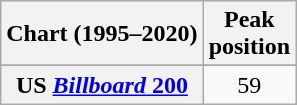<table class="wikitable sortable plainrowheaders" style="text-align:center">
<tr>
<th scope="col">Chart (1995–2020)</th>
<th scope="col">Peak<br>position</th>
</tr>
<tr>
</tr>
<tr>
<th scope="row">US <a href='#'><em>Billboard</em> 200</a></th>
<td>59</td>
</tr>
</table>
